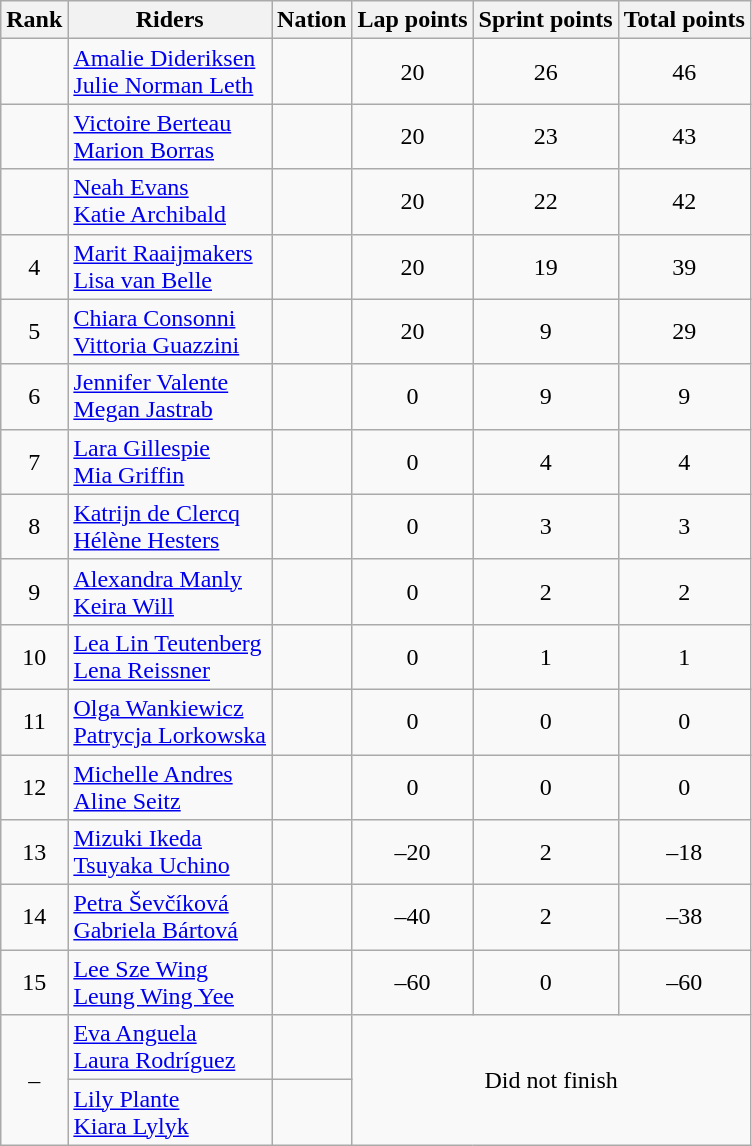<table class="wikitable sortable" style="text-align:center;">
<tr>
<th>Rank</th>
<th>Riders</th>
<th>Nation</th>
<th>Lap points</th>
<th>Sprint points</th>
<th>Total points</th>
</tr>
<tr>
<td></td>
<td align="left"><a href='#'>Amalie Dideriksen</a><br><a href='#'>Julie Norman Leth</a></td>
<td align="left"></td>
<td>20</td>
<td>26</td>
<td>46</td>
</tr>
<tr>
<td></td>
<td align="left"><a href='#'>Victoire Berteau</a><br><a href='#'>Marion Borras</a></td>
<td align="left"></td>
<td>20</td>
<td>23</td>
<td>43</td>
</tr>
<tr>
<td></td>
<td align="left"><a href='#'>Neah Evans</a><br><a href='#'>Katie Archibald</a></td>
<td align="left"></td>
<td>20</td>
<td>22</td>
<td>42</td>
</tr>
<tr>
<td>4</td>
<td align="left"><a href='#'>Marit Raaijmakers</a><br><a href='#'>Lisa van Belle</a></td>
<td align="left"></td>
<td>20</td>
<td>19</td>
<td>39</td>
</tr>
<tr>
<td>5</td>
<td align="left"><a href='#'>Chiara Consonni</a><br><a href='#'>Vittoria Guazzini</a></td>
<td align="left"></td>
<td>20</td>
<td>9</td>
<td>29</td>
</tr>
<tr>
<td>6</td>
<td align="left"><a href='#'>Jennifer Valente</a><br><a href='#'>Megan Jastrab</a></td>
<td align="left"></td>
<td>0</td>
<td>9</td>
<td>9</td>
</tr>
<tr>
<td>7</td>
<td align="left"><a href='#'>Lara Gillespie</a><br><a href='#'>Mia Griffin</a></td>
<td align="left"></td>
<td>0</td>
<td>4</td>
<td>4</td>
</tr>
<tr>
<td>8</td>
<td align="left"><a href='#'>Katrijn de Clercq</a><br><a href='#'>Hélène Hesters</a></td>
<td align="left"></td>
<td>0</td>
<td>3</td>
<td>3</td>
</tr>
<tr>
<td>9</td>
<td align="left"><a href='#'>Alexandra Manly</a><br><a href='#'>Keira Will</a></td>
<td align="left"></td>
<td>0</td>
<td>2</td>
<td>2</td>
</tr>
<tr>
<td>10</td>
<td align="left"><a href='#'>Lea Lin Teutenberg</a><br><a href='#'>Lena Reissner</a></td>
<td align="left"></td>
<td>0</td>
<td>1</td>
<td>1</td>
</tr>
<tr>
<td>11</td>
<td align="left"><a href='#'>Olga Wankiewicz</a><br><a href='#'>Patrycja Lorkowska</a></td>
<td align="left"></td>
<td>0</td>
<td>0</td>
<td>0</td>
</tr>
<tr>
<td>12</td>
<td align="left"><a href='#'>Michelle Andres</a><br><a href='#'>Aline Seitz</a></td>
<td align="left"></td>
<td>0</td>
<td>0</td>
<td>0</td>
</tr>
<tr>
<td>13</td>
<td align="left"><a href='#'>Mizuki Ikeda</a><br><a href='#'>Tsuyaka Uchino</a></td>
<td align="left"></td>
<td>–20</td>
<td>2</td>
<td>–18</td>
</tr>
<tr>
<td>14</td>
<td align="left"><a href='#'>Petra Ševčíková</a><br><a href='#'>Gabriela Bártová</a></td>
<td align="left"></td>
<td>–40</td>
<td>2</td>
<td>–38</td>
</tr>
<tr>
<td>15</td>
<td align="left"><a href='#'>Lee Sze Wing</a><br><a href='#'>Leung Wing Yee</a></td>
<td align="left"></td>
<td>–60</td>
<td>0</td>
<td>–60</td>
</tr>
<tr>
<td rowspan=2>–</td>
<td align="left"><a href='#'>Eva Anguela</a><br><a href='#'>Laura Rodríguez</a></td>
<td align="left"></td>
<td colspan=3 rowspan=2>Did not finish</td>
</tr>
<tr>
<td align="left"><a href='#'>Lily Plante</a><br><a href='#'>Kiara Lylyk</a></td>
<td align="left"></td>
</tr>
</table>
